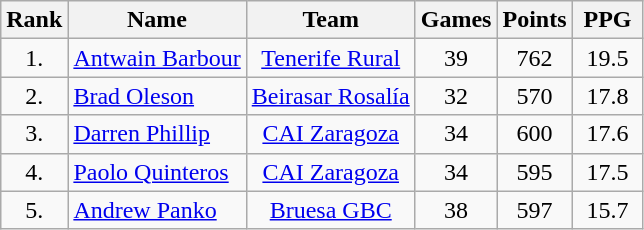<table class="wikitable" style="text-align: center;">
<tr>
<th>Rank</th>
<th>Name</th>
<th>Team</th>
<th>Games</th>
<th>Points</th>
<th width=40>PPG</th>
</tr>
<tr>
<td>1.</td>
<td align="left"> <a href='#'>Antwain Barbour</a></td>
<td><a href='#'>Tenerife Rural</a></td>
<td>39</td>
<td>762</td>
<td>19.5</td>
</tr>
<tr>
<td>2.</td>
<td align="left"> <a href='#'>Brad Oleson</a></td>
<td><a href='#'>Beirasar Rosalía</a></td>
<td>32</td>
<td>570</td>
<td>17.8</td>
</tr>
<tr>
<td>3.</td>
<td align="left"> <a href='#'>Darren Phillip</a></td>
<td><a href='#'>CAI Zaragoza</a></td>
<td>34</td>
<td>600</td>
<td>17.6</td>
</tr>
<tr>
<td>4.</td>
<td align="left"> <a href='#'>Paolo Quinteros</a></td>
<td><a href='#'>CAI Zaragoza</a></td>
<td>34</td>
<td>595</td>
<td>17.5</td>
</tr>
<tr>
<td>5.</td>
<td align="left"> <a href='#'>Andrew Panko</a></td>
<td><a href='#'>Bruesa GBC</a></td>
<td>38</td>
<td>597</td>
<td>15.7</td>
</tr>
</table>
